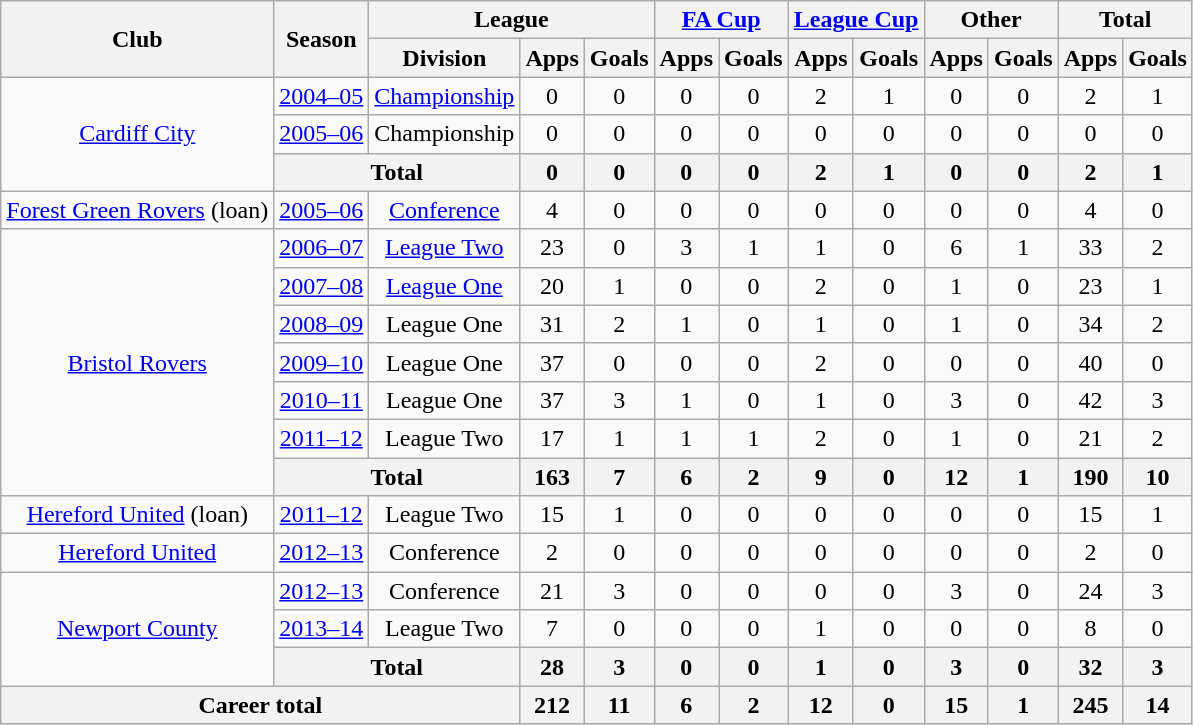<table class="wikitable" style="text-align:center">
<tr>
<th rowspan="2">Club</th>
<th rowspan="2">Season</th>
<th colspan="3">League</th>
<th colspan="2"><a href='#'>FA Cup</a></th>
<th colspan="2"><a href='#'>League Cup</a></th>
<th colspan="2">Other</th>
<th colspan="2">Total</th>
</tr>
<tr>
<th>Division</th>
<th>Apps</th>
<th>Goals</th>
<th>Apps</th>
<th>Goals</th>
<th>Apps</th>
<th>Goals</th>
<th>Apps</th>
<th>Goals</th>
<th>Apps</th>
<th>Goals</th>
</tr>
<tr>
<td rowspan="3"><a href='#'>Cardiff City</a></td>
<td><a href='#'>2004–05</a></td>
<td><a href='#'>Championship</a></td>
<td>0</td>
<td>0</td>
<td>0</td>
<td>0</td>
<td>2</td>
<td>1</td>
<td>0</td>
<td>0</td>
<td>2</td>
<td>1</td>
</tr>
<tr>
<td><a href='#'>2005–06</a></td>
<td>Championship</td>
<td>0</td>
<td>0</td>
<td>0</td>
<td>0</td>
<td>0</td>
<td>0</td>
<td>0</td>
<td>0</td>
<td>0</td>
<td>0</td>
</tr>
<tr>
<th colspan="2">Total</th>
<th>0</th>
<th>0</th>
<th>0</th>
<th>0</th>
<th>2</th>
<th>1</th>
<th>0</th>
<th>0</th>
<th>2</th>
<th>1</th>
</tr>
<tr>
<td><a href='#'>Forest Green Rovers</a> (loan)</td>
<td><a href='#'>2005–06</a></td>
<td><a href='#'>Conference</a></td>
<td>4</td>
<td>0</td>
<td>0</td>
<td>0</td>
<td>0</td>
<td>0</td>
<td>0</td>
<td>0</td>
<td>4</td>
<td>0</td>
</tr>
<tr>
<td rowspan="7"><a href='#'>Bristol Rovers</a></td>
<td><a href='#'>2006–07</a></td>
<td><a href='#'>League Two</a></td>
<td>23</td>
<td>0</td>
<td>3</td>
<td>1</td>
<td>1</td>
<td>0</td>
<td>6</td>
<td>1</td>
<td>33</td>
<td>2</td>
</tr>
<tr>
<td><a href='#'>2007–08</a></td>
<td><a href='#'>League One</a></td>
<td>20</td>
<td>1</td>
<td>0</td>
<td>0</td>
<td>2</td>
<td>0</td>
<td>1</td>
<td>0</td>
<td>23</td>
<td>1</td>
</tr>
<tr>
<td><a href='#'>2008–09</a></td>
<td>League One</td>
<td>31</td>
<td>2</td>
<td>1</td>
<td>0</td>
<td>1</td>
<td>0</td>
<td>1</td>
<td>0</td>
<td>34</td>
<td>2</td>
</tr>
<tr>
<td><a href='#'>2009–10</a></td>
<td>League One</td>
<td>37</td>
<td>0</td>
<td>0</td>
<td>0</td>
<td>2</td>
<td>0</td>
<td>0</td>
<td>0</td>
<td>40</td>
<td>0</td>
</tr>
<tr>
<td><a href='#'>2010–11</a></td>
<td>League One</td>
<td>37</td>
<td>3</td>
<td>1</td>
<td>0</td>
<td>1</td>
<td>0</td>
<td>3</td>
<td>0</td>
<td>42</td>
<td>3</td>
</tr>
<tr>
<td><a href='#'>2011–12</a></td>
<td>League Two</td>
<td>17</td>
<td>1</td>
<td>1</td>
<td>1</td>
<td>2</td>
<td>0</td>
<td>1</td>
<td>0</td>
<td>21</td>
<td>2</td>
</tr>
<tr>
<th colspan="2">Total</th>
<th>163</th>
<th>7</th>
<th>6</th>
<th>2</th>
<th>9</th>
<th>0</th>
<th>12</th>
<th>1</th>
<th>190</th>
<th>10</th>
</tr>
<tr>
<td><a href='#'>Hereford United</a> (loan)</td>
<td><a href='#'>2011–12</a></td>
<td>League Two</td>
<td>15</td>
<td>1</td>
<td>0</td>
<td>0</td>
<td>0</td>
<td>0</td>
<td>0</td>
<td>0</td>
<td>15</td>
<td>1</td>
</tr>
<tr>
<td><a href='#'>Hereford United</a></td>
<td><a href='#'>2012–13</a></td>
<td>Conference</td>
<td>2</td>
<td>0</td>
<td>0</td>
<td>0</td>
<td>0</td>
<td>0</td>
<td>0</td>
<td>0</td>
<td>2</td>
<td>0</td>
</tr>
<tr>
<td rowspan="3"><a href='#'>Newport County</a></td>
<td><a href='#'>2012–13</a></td>
<td>Conference</td>
<td>21</td>
<td>3</td>
<td>0</td>
<td>0</td>
<td>0</td>
<td>0</td>
<td>3</td>
<td>0</td>
<td>24</td>
<td>3</td>
</tr>
<tr>
<td><a href='#'>2013–14</a></td>
<td>League Two</td>
<td>7</td>
<td>0</td>
<td>0</td>
<td>0</td>
<td>1</td>
<td>0</td>
<td>0</td>
<td>0</td>
<td>8</td>
<td>0</td>
</tr>
<tr>
<th colspan="2">Total</th>
<th>28</th>
<th>3</th>
<th>0</th>
<th>0</th>
<th>1</th>
<th>0</th>
<th>3</th>
<th>0</th>
<th>32</th>
<th>3</th>
</tr>
<tr>
<th colspan="3">Career total</th>
<th>212</th>
<th>11</th>
<th>6</th>
<th>2</th>
<th>12</th>
<th>0</th>
<th>15</th>
<th>1</th>
<th>245</th>
<th>14</th>
</tr>
</table>
